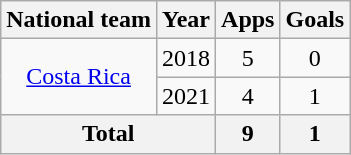<table class="wikitable" style="text-align:center">
<tr>
<th>National team</th>
<th>Year</th>
<th>Apps</th>
<th>Goals</th>
</tr>
<tr>
<td rowspan="2"><a href='#'>Costa Rica</a></td>
<td>2018</td>
<td>5</td>
<td>0</td>
</tr>
<tr>
<td>2021</td>
<td>4</td>
<td>1</td>
</tr>
<tr>
<th colspan="2">Total</th>
<th>9</th>
<th>1</th>
</tr>
</table>
